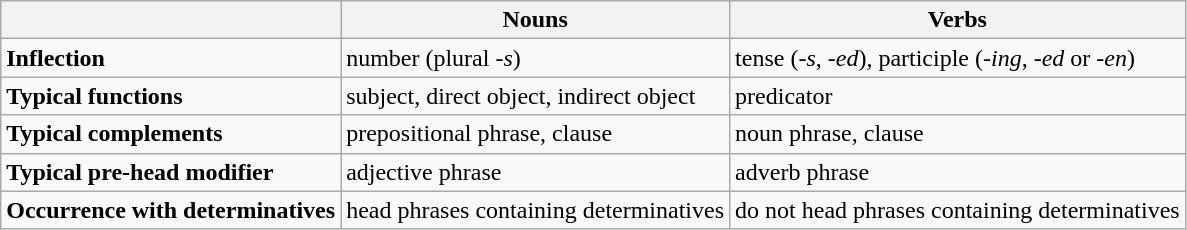<table class="wikitable">
<tr>
<th></th>
<th>Nouns</th>
<th>Verbs</th>
</tr>
<tr>
<td><strong>Inflection</strong></td>
<td>number (plural <em>-s</em>)</td>
<td>tense (<em>-s</em>, <em>-ed</em>), participle (<em>-ing</em>, <em>-ed</em> or -<em>en</em>)</td>
</tr>
<tr>
<td><strong>Typical functions</strong></td>
<td>subject, direct object, indirect object</td>
<td>predicator</td>
</tr>
<tr>
<td><strong>Typical complements</strong></td>
<td>prepositional phrase, clause</td>
<td>noun phrase, clause</td>
</tr>
<tr>
<td><strong>Typical pre-head modifier</strong></td>
<td>adjective phrase</td>
<td>adverb phrase</td>
</tr>
<tr>
<td><strong>Occurrence with determinatives</strong></td>
<td>head phrases containing determinatives</td>
<td>do not head phrases containing determinatives</td>
</tr>
</table>
